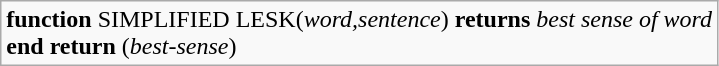<table class="wikitable">
<tr>
<td><strong>function</strong> SIMPLIFIED LESK(<em>word,sentence</em>)<strong> returns</strong> <em>best sense of word  </em><br><strong> end </strong>
<strong> return </strong>(<em>best-sense</em>)</td>
</tr>
</table>
